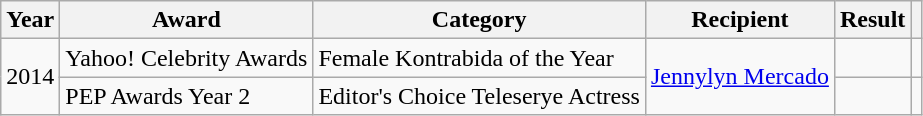<table class="wikitable">
<tr>
<th>Year</th>
<th>Award</th>
<th>Category</th>
<th>Recipient</th>
<th>Result</th>
<th></th>
</tr>
<tr>
<td rowspan=2>2014</td>
<td>Yahoo! Celebrity Awards</td>
<td>Female Kontrabida of the Year</td>
<td rowspan=2><a href='#'>Jennylyn Mercado</a></td>
<td></td>
<td></td>
</tr>
<tr>
<td>PEP Awards Year 2</td>
<td>Editor's Choice Teleserye Actress</td>
<td></td>
<td></td>
</tr>
</table>
